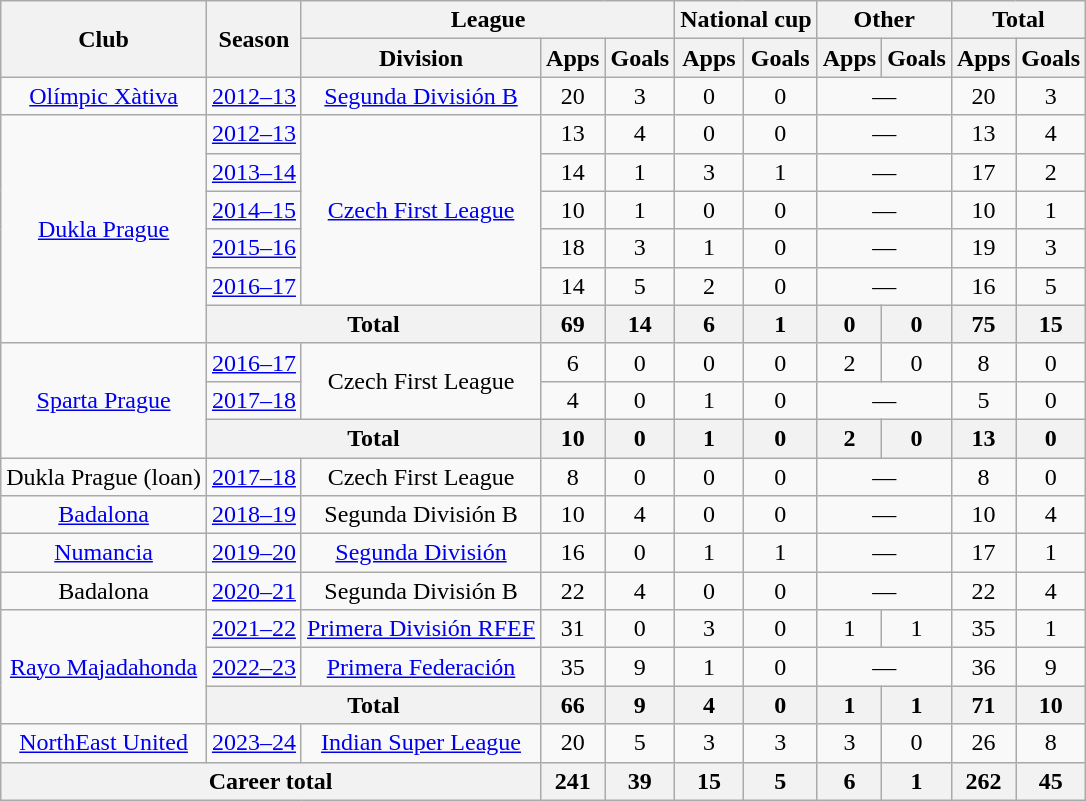<table class="wikitable" style="text-align:center">
<tr>
<th rowspan="2">Club</th>
<th rowspan="2">Season</th>
<th colspan="3">League</th>
<th colspan="2">National cup</th>
<th colspan="2">Other</th>
<th colspan="2">Total</th>
</tr>
<tr>
<th>Division</th>
<th>Apps</th>
<th>Goals</th>
<th>Apps</th>
<th>Goals</th>
<th>Apps</th>
<th>Goals</th>
<th>Apps</th>
<th>Goals</th>
</tr>
<tr>
<td><a href='#'>Olímpic Xàtiva</a></td>
<td><a href='#'>2012–13</a></td>
<td><a href='#'>Segunda División B</a></td>
<td>20</td>
<td>3</td>
<td>0</td>
<td>0</td>
<td colspan="2">—</td>
<td>20</td>
<td>3</td>
</tr>
<tr>
<td rowspan="6"><a href='#'>Dukla Prague</a></td>
<td><a href='#'>2012–13</a></td>
<td rowspan="5"><a href='#'>Czech First League</a></td>
<td>13</td>
<td>4</td>
<td>0</td>
<td>0</td>
<td colspan="2">—</td>
<td>13</td>
<td>4</td>
</tr>
<tr>
<td><a href='#'>2013–14</a></td>
<td>14</td>
<td>1</td>
<td>3</td>
<td>1</td>
<td colspan="2">—</td>
<td>17</td>
<td>2</td>
</tr>
<tr>
<td><a href='#'>2014–15</a></td>
<td>10</td>
<td>1</td>
<td>0</td>
<td>0</td>
<td colspan="2">—</td>
<td>10</td>
<td>1</td>
</tr>
<tr>
<td><a href='#'>2015–16</a></td>
<td>18</td>
<td>3</td>
<td>1</td>
<td>0</td>
<td colspan="2">—</td>
<td>19</td>
<td>3</td>
</tr>
<tr>
<td><a href='#'>2016–17</a></td>
<td>14</td>
<td>5</td>
<td>2</td>
<td>0</td>
<td colspan="2">—</td>
<td>16</td>
<td>5</td>
</tr>
<tr>
<th colspan="2">Total</th>
<th>69</th>
<th>14</th>
<th>6</th>
<th>1</th>
<th>0</th>
<th>0</th>
<th>75</th>
<th>15</th>
</tr>
<tr>
<td rowspan="3"><a href='#'>Sparta Prague</a></td>
<td><a href='#'>2016–17</a></td>
<td rowspan="2">Czech First League</td>
<td>6</td>
<td>0</td>
<td>0</td>
<td>0</td>
<td>2</td>
<td>0</td>
<td>8</td>
<td>0</td>
</tr>
<tr>
<td><a href='#'>2017–18</a></td>
<td>4</td>
<td>0</td>
<td>1</td>
<td>0</td>
<td colspan="2">—</td>
<td>5</td>
<td>0</td>
</tr>
<tr>
<th colspan="2">Total</th>
<th>10</th>
<th>0</th>
<th>1</th>
<th>0</th>
<th>2</th>
<th>0</th>
<th>13</th>
<th>0</th>
</tr>
<tr>
<td>Dukla Prague (loan)</td>
<td><a href='#'>2017–18</a></td>
<td>Czech First League</td>
<td>8</td>
<td>0</td>
<td>0</td>
<td>0</td>
<td colspan="2">—</td>
<td>8</td>
<td>0</td>
</tr>
<tr>
<td><a href='#'>Badalona</a></td>
<td><a href='#'>2018–19</a></td>
<td>Segunda División B</td>
<td>10</td>
<td>4</td>
<td>0</td>
<td>0</td>
<td colspan="2">—</td>
<td>10</td>
<td>4</td>
</tr>
<tr>
<td><a href='#'>Numancia</a></td>
<td><a href='#'>2019–20</a></td>
<td><a href='#'>Segunda División</a></td>
<td>16</td>
<td>0</td>
<td>1</td>
<td>1</td>
<td colspan="2">—</td>
<td>17</td>
<td>1</td>
</tr>
<tr>
<td>Badalona</td>
<td><a href='#'>2020–21</a></td>
<td>Segunda División B</td>
<td>22</td>
<td>4</td>
<td>0</td>
<td>0</td>
<td colspan="2">—</td>
<td>22</td>
<td>4</td>
</tr>
<tr>
<td rowspan="3"><a href='#'>Rayo Majadahonda</a></td>
<td><a href='#'>2021–22</a></td>
<td><a href='#'>Primera División RFEF</a></td>
<td>31</td>
<td>0</td>
<td>3</td>
<td>0</td>
<td>1</td>
<td>1</td>
<td>35</td>
<td>1</td>
</tr>
<tr>
<td><a href='#'>2022–23</a></td>
<td><a href='#'>Primera Federación</a></td>
<td>35</td>
<td>9</td>
<td>1</td>
<td>0</td>
<td colspan="2">—</td>
<td>36</td>
<td>9</td>
</tr>
<tr>
<th colspan="2">Total</th>
<th>66</th>
<th>9</th>
<th>4</th>
<th>0</th>
<th>1</th>
<th>1</th>
<th>71</th>
<th>10</th>
</tr>
<tr>
<td><a href='#'>NorthEast United</a></td>
<td><a href='#'>2023–24</a></td>
<td><a href='#'>Indian Super League</a></td>
<td>20</td>
<td>5</td>
<td>3</td>
<td>3</td>
<td>3</td>
<td>0</td>
<td>26</td>
<td>8</td>
</tr>
<tr>
<th colspan="3">Career total</th>
<th>241</th>
<th>39</th>
<th>15</th>
<th>5</th>
<th>6</th>
<th>1</th>
<th>262</th>
<th>45</th>
</tr>
</table>
